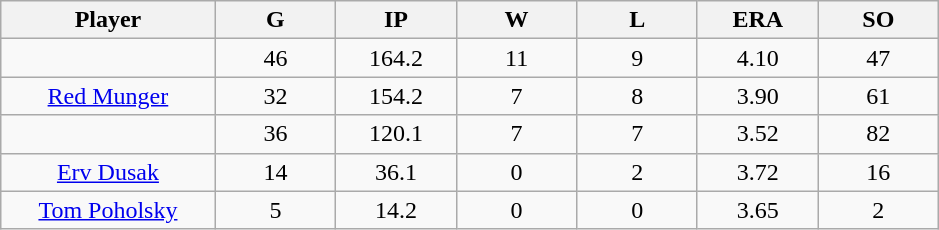<table class="wikitable sortable">
<tr>
<th bgcolor="#DDDDFF" width="16%">Player</th>
<th bgcolor="#DDDDFF" width="9%">G</th>
<th bgcolor="#DDDDFF" width="9%">IP</th>
<th bgcolor="#DDDDFF" width="9%">W</th>
<th bgcolor="#DDDDFF" width="9%">L</th>
<th bgcolor="#DDDDFF" width="9%">ERA</th>
<th bgcolor="#DDDDFF" width="9%">SO</th>
</tr>
<tr align="center">
<td></td>
<td>46</td>
<td>164.2</td>
<td>11</td>
<td>9</td>
<td>4.10</td>
<td>47</td>
</tr>
<tr align="center">
<td><a href='#'>Red Munger</a></td>
<td>32</td>
<td>154.2</td>
<td>7</td>
<td>8</td>
<td>3.90</td>
<td>61</td>
</tr>
<tr align="center">
<td></td>
<td>36</td>
<td>120.1</td>
<td>7</td>
<td>7</td>
<td>3.52</td>
<td>82</td>
</tr>
<tr align="center">
<td><a href='#'>Erv Dusak</a></td>
<td>14</td>
<td>36.1</td>
<td>0</td>
<td>2</td>
<td>3.72</td>
<td>16</td>
</tr>
<tr align="center">
<td><a href='#'>Tom Poholsky</a></td>
<td>5</td>
<td>14.2</td>
<td>0</td>
<td>0</td>
<td>3.65</td>
<td>2</td>
</tr>
</table>
